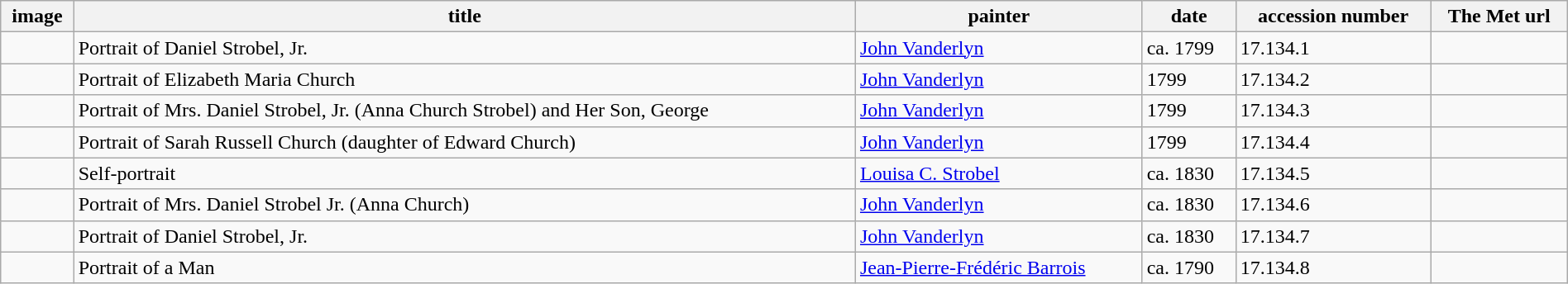<table class='wikitable sortable' style='width:100%'>
<tr>
<th>image</th>
<th>title</th>
<th>painter</th>
<th>date</th>
<th>accession number</th>
<th>The Met url</th>
</tr>
<tr>
<td></td>
<td>Portrait of Daniel Strobel, Jr.</td>
<td><a href='#'>John Vanderlyn</a></td>
<td>ca. 1799</td>
<td>17.134.1</td>
<td></td>
</tr>
<tr>
<td></td>
<td>Portrait of Elizabeth Maria Church</td>
<td><a href='#'>John Vanderlyn</a></td>
<td>1799</td>
<td>17.134.2</td>
<td></td>
</tr>
<tr>
<td></td>
<td>Portrait of Mrs. Daniel Strobel, Jr. (Anna Church Strobel) and Her Son, George</td>
<td><a href='#'>John Vanderlyn</a></td>
<td>1799</td>
<td>17.134.3</td>
<td></td>
</tr>
<tr>
<td></td>
<td>Portrait of Sarah Russell Church (daughter of Edward Church)</td>
<td><a href='#'>John Vanderlyn</a></td>
<td>1799</td>
<td>17.134.4</td>
<td></td>
</tr>
<tr>
<td></td>
<td>Self-portrait</td>
<td><a href='#'>Louisa C. Strobel</a></td>
<td>ca. 1830</td>
<td>17.134.5</td>
<td></td>
</tr>
<tr>
<td></td>
<td>Portrait of Mrs. Daniel Strobel Jr. (Anna Church)</td>
<td><a href='#'>John Vanderlyn</a></td>
<td>ca. 1830</td>
<td>17.134.6</td>
<td></td>
</tr>
<tr>
<td></td>
<td>Portrait of Daniel Strobel, Jr.</td>
<td><a href='#'>John Vanderlyn</a></td>
<td>ca. 1830</td>
<td>17.134.7</td>
<td></td>
</tr>
<tr>
<td></td>
<td>Portrait of a Man</td>
<td><a href='#'>Jean-Pierre-Frédéric Barrois</a></td>
<td>ca. 1790</td>
<td>17.134.8</td>
<td></td>
</tr>
</table>
